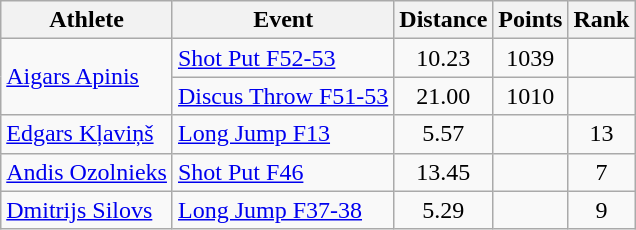<table class="wikitable">
<tr>
<th>Athlete</th>
<th>Event</th>
<th>Distance</th>
<th>Points</th>
<th>Rank</th>
</tr>
<tr align=center>
<td align=left rowspan=2><a href='#'>Aigars Apinis</a></td>
<td align=left><a href='#'>Shot Put F52-53</a></td>
<td>10.23</td>
<td>1039</td>
<td></td>
</tr>
<tr align=center>
<td align=left><a href='#'>Discus Throw F51-53</a></td>
<td>21.00</td>
<td>1010</td>
<td></td>
</tr>
<tr align=center>
<td align=left><a href='#'>Edgars Kļaviņš</a></td>
<td align=left><a href='#'>Long Jump F13</a></td>
<td>5.57</td>
<td></td>
<td>13</td>
</tr>
<tr align=center>
<td align=left><a href='#'>Andis Ozolnieks</a></td>
<td align=left><a href='#'>Shot Put F46</a></td>
<td>13.45</td>
<td></td>
<td>7</td>
</tr>
<tr align=center>
<td align=left><a href='#'>Dmitrijs Silovs</a></td>
<td align=left><a href='#'>Long Jump F37-38</a></td>
<td>5.29</td>
<td></td>
<td>9</td>
</tr>
</table>
